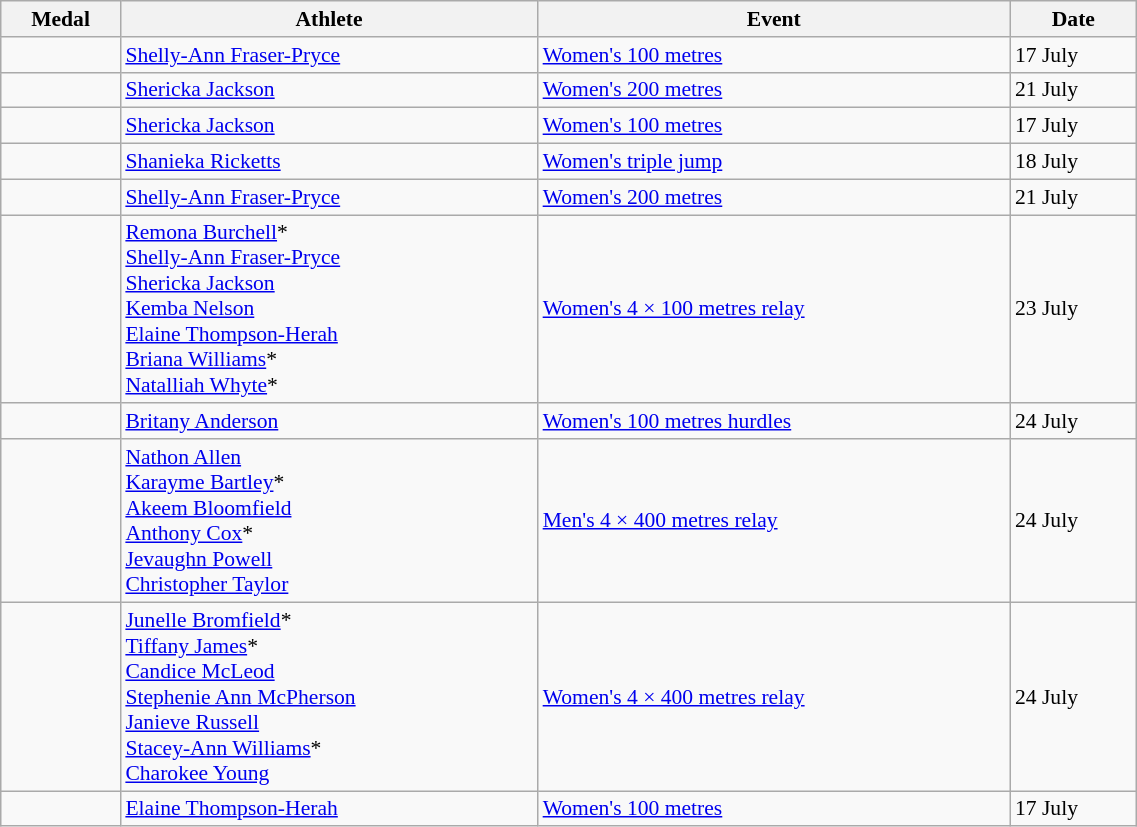<table class=wikitable style=font-size:90% width=60%>
<tr>
<th>Medal</th>
<th>Athlete</th>
<th>Event</th>
<th>Date</th>
</tr>
<tr>
<td></td>
<td><a href='#'>Shelly-Ann Fraser-Pryce</a></td>
<td><a href='#'>Women's 100 metres</a></td>
<td>17 July</td>
</tr>
<tr>
<td></td>
<td><a href='#'>Shericka Jackson</a></td>
<td><a href='#'>Women's 200 metres</a></td>
<td>21 July</td>
</tr>
<tr>
<td></td>
<td><a href='#'>Shericka Jackson</a></td>
<td><a href='#'>Women's 100 metres</a></td>
<td>17 July</td>
</tr>
<tr>
<td></td>
<td><a href='#'>Shanieka Ricketts</a></td>
<td><a href='#'>Women's triple jump</a></td>
<td>18 July</td>
</tr>
<tr>
<td></td>
<td><a href='#'>Shelly-Ann Fraser-Pryce</a></td>
<td><a href='#'>Women's 200 metres</a></td>
<td>21 July</td>
</tr>
<tr>
<td></td>
<td><a href='#'>Remona Burchell</a>*<br><a href='#'>Shelly-Ann Fraser-Pryce</a><br><a href='#'>Shericka Jackson</a><br><a href='#'>Kemba Nelson</a><br><a href='#'>Elaine Thompson-Herah</a><br><a href='#'>Briana Williams</a>*<br><a href='#'>Natalliah Whyte</a>*</td>
<td><a href='#'>Women's 4 × 100 metres relay</a></td>
<td>23 July</td>
</tr>
<tr>
<td></td>
<td><a href='#'>Britany Anderson</a></td>
<td><a href='#'>Women's 100 metres hurdles</a></td>
<td>24 July</td>
</tr>
<tr>
<td></td>
<td><a href='#'>Nathon Allen</a><br><a href='#'>Karayme Bartley</a>*<br><a href='#'>Akeem Bloomfield</a><br><a href='#'>Anthony Cox</a>*<br><a href='#'>Jevaughn Powell</a><br><a href='#'>Christopher Taylor</a></td>
<td><a href='#'>Men's 4 × 400 metres relay</a></td>
<td>24 July</td>
</tr>
<tr>
<td></td>
<td><a href='#'>Junelle Bromfield</a>*<br><a href='#'>Tiffany James</a>*<br><a href='#'>Candice McLeod</a><br><a href='#'>Stephenie Ann McPherson</a><br><a href='#'>Janieve Russell</a><br><a href='#'>Stacey-Ann Williams</a>*<br><a href='#'>Charokee Young</a></td>
<td><a href='#'>Women's 4 × 400 metres relay</a></td>
<td>24 July</td>
</tr>
<tr>
<td></td>
<td><a href='#'>Elaine Thompson-Herah</a></td>
<td><a href='#'>Women's 100 metres</a></td>
<td>17 July</td>
</tr>
</table>
